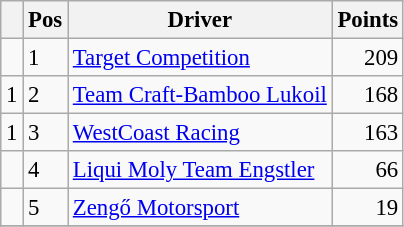<table class="wikitable" style="font-size: 95%;">
<tr>
<th></th>
<th>Pos</th>
<th>Driver</th>
<th>Points</th>
</tr>
<tr>
<td align="left"></td>
<td>1</td>
<td> <a href='#'>Target Competition</a></td>
<td align="right">209</td>
</tr>
<tr>
<td align="left"> 1</td>
<td>2</td>
<td> <a href='#'>Team Craft-Bamboo Lukoil</a></td>
<td align="right">168</td>
</tr>
<tr>
<td align="left"> 1</td>
<td>3</td>
<td> <a href='#'>WestCoast Racing</a></td>
<td align="right">163</td>
</tr>
<tr>
<td align="left"></td>
<td>4</td>
<td> <a href='#'>Liqui Moly Team Engstler</a></td>
<td align="right">66</td>
</tr>
<tr>
<td align="left"></td>
<td>5</td>
<td> <a href='#'>Zengő Motorsport</a></td>
<td align="right">19</td>
</tr>
<tr>
</tr>
</table>
